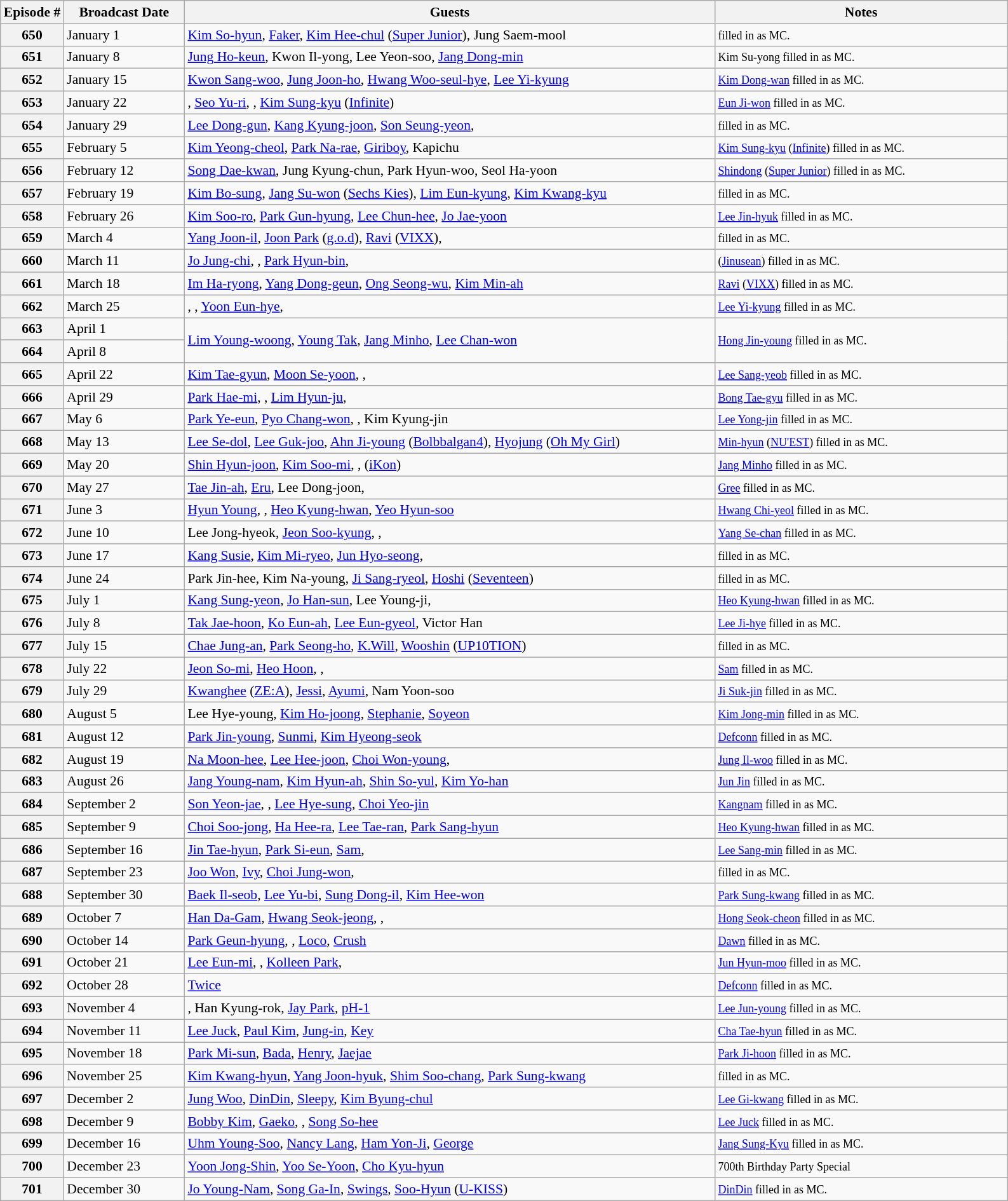<table class="wikitable" style="font-size: 90%;">
<tr>
<th>Episode #</th>
<th width=120>Broadcast Date</th>
<th width=550>Guests</th>
<th width=300>Notes</th>
</tr>
<tr>
<th>650</th>
<td>January 1</td>
<td><a href='#'>Kim So-hyun</a>, <a href='#'>Faker</a>, <a href='#'>Kim Hee-chul</a> (<a href='#'>Super Junior</a>), Jung Saem-mool</td>
<td><small> filled in as MC.</small></td>
</tr>
<tr>
<th>651</th>
<td>January 8</td>
<td><a href='#'>Jung Ho-keun</a>, Kwon Il-yong, Lee Yeon-soo, <a href='#'>Jang Dong-min</a></td>
<td><small>Kim Su-yong filled in as MC.</small></td>
</tr>
<tr>
<th>652</th>
<td>January 15</td>
<td><a href='#'>Kwon Sang-woo</a>, <a href='#'>Jung Joon-ho</a>, <a href='#'>Hwang Woo-seul-hye</a>, <a href='#'>Lee Yi-kyung</a></td>
<td><small><a href='#'>Kim Dong-wan</a> filled in as MC.</small></td>
</tr>
<tr>
<th>653</th>
<td>January 22</td>
<td>, <a href='#'>Seo Yu-ri</a>, , <a href='#'>Kim Sung-kyu</a> (<a href='#'>Infinite</a>)</td>
<td><small><a href='#'>Eun Ji-won</a> filled in as MC.</small></td>
</tr>
<tr>
<th>654</th>
<td>January 29</td>
<td><a href='#'>Lee Dong-gun</a>, <a href='#'>Kang Kyung-joon</a>, <a href='#'>Son Seung-yeon</a>, </td>
<td><small> filled in as MC.</small></td>
</tr>
<tr>
<th>655</th>
<td>February 5</td>
<td><a href='#'>Kim Yeong-cheol</a>, <a href='#'>Park Na-rae</a>, <a href='#'>Giriboy</a>, Kapichu</td>
<td><small><a href='#'>Kim Sung-kyu</a> (<a href='#'>Infinite</a>) filled in as MC.</small></td>
</tr>
<tr>
<th>656</th>
<td>February 12</td>
<td><a href='#'>Song Dae-kwan</a>, Jung Kyung-chun, Park Hyun-woo, Seol Ha-yoon</td>
<td><small><a href='#'>Shindong</a> (<a href='#'>Super Junior</a>) filled in as MC.</small></td>
</tr>
<tr>
<th>657</th>
<td>February 19</td>
<td><a href='#'>Kim Bo-sung</a>, <a href='#'>Jang Su-won</a> (<a href='#'>Sechs Kies</a>), <a href='#'>Lim Eun-kyung</a>, <a href='#'>Kim Kwang-kyu</a></td>
<td><small> filled in as MC.</small></td>
</tr>
<tr>
<th>658</th>
<td>February 26</td>
<td><a href='#'>Kim Soo-ro</a>, <a href='#'>Park Gun-hyung</a>, <a href='#'>Lee Chun-hee</a>, <a href='#'>Jo Jae-yoon</a></td>
<td><small><a href='#'>Lee Jin-hyuk</a> filled in as MC.</small></td>
</tr>
<tr>
<th>659</th>
<td>March 4</td>
<td><a href='#'>Yang Joon-il</a>, <a href='#'>Joon Park</a> (<a href='#'>g.o.d</a>), <a href='#'>Ravi</a> (<a href='#'>VIXX</a>), </td>
<td><small> filled in as MC.</small></td>
</tr>
<tr>
<th>660</th>
<td>March 11</td>
<td><a href='#'>Jo Jung-chi</a>, , <a href='#'>Park Hyun-bin</a>, </td>
<td><small> (<a href='#'>Jinusean</a>) filled in as MC.</small></td>
</tr>
<tr>
<th>661</th>
<td>March 18</td>
<td><a href='#'>Im Ha-ryong</a>, <a href='#'>Yang Dong-geun</a>, <a href='#'>Ong Seong-wu</a>, <a href='#'>Kim Min-ah</a></td>
<td><small><a href='#'>Ravi</a> (<a href='#'>VIXX</a>) filled in as MC.</small></td>
</tr>
<tr>
<th>662</th>
<td>March 25</td>
<td>, , <a href='#'>Yoon Eun-hye</a>, </td>
<td><small><a href='#'>Lee Yi-kyung</a> filled in as MC.</small></td>
</tr>
<tr>
<th>663</th>
<td>April 1</td>
<td rowspan=2><a href='#'>Lim Young-woong</a>, <a href='#'>Young Tak</a>, <a href='#'>Jang Minho</a>, <a href='#'>Lee Chan-won</a></td>
<td rowspan=2><small><a href='#'>Hong Jin-young</a> filled in as MC.</small></td>
</tr>
<tr>
<th>664</th>
<td>April 8</td>
</tr>
<tr>
<th>665</th>
<td>April 22</td>
<td><a href='#'>Kim Tae-gyun</a>, <a href='#'>Moon Se-yoon</a>, , </td>
<td><small><a href='#'>Lee Sang-yeob</a> filled in as MC.</small></td>
</tr>
<tr>
<th>666</th>
<td>April 29</td>
<td><a href='#'>Park Hae-mi</a>, , <a href='#'>Lim Hyun-ju</a>, </td>
<td><small><a href='#'>Bong Tae-gyu</a> filled in as MC.</small></td>
</tr>
<tr>
<th>667</th>
<td>May 6</td>
<td><a href='#'>Park Ye-eun</a>, <a href='#'>Pyo Chang-won</a>, , Kim Kyung-jin</td>
<td><small><a href='#'>Lee Yong-jin</a> filled in as MC.</small></td>
</tr>
<tr>
<th>668</th>
<td>May 13</td>
<td><a href='#'>Lee Se-dol</a>, <a href='#'>Lee Guk-joo</a>, <a href='#'>Ahn Ji-young</a> (<a href='#'>Bolbbalgan4</a>), <a href='#'>Hyojung</a> (<a href='#'>Oh My Girl</a>)</td>
<td><small><a href='#'>Min-hyun</a> (<a href='#'>NU'EST</a>) filled in as MC.</small></td>
</tr>
<tr>
<th>669</th>
<td>May 20</td>
<td><a href='#'>Shin Hyun-joon</a>, <a href='#'>Kim Soo-mi</a>, ,  (<a href='#'>iKon</a>)</td>
<td><small><a href='#'>Jang Minho</a> filled in as MC.</small></td>
</tr>
<tr>
<th>670</th>
<td>May 27</td>
<td><a href='#'>Tae Jin-ah</a>, <a href='#'>Eru</a>, Lee Dong-joon, </td>
<td><small><a href='#'>Gree</a> filled in as MC.</small></td>
</tr>
<tr>
<th>671</th>
<td>June 3</td>
<td><a href='#'>Hyun Young</a>, , <a href='#'>Heo Kyung-hwan</a>, <a href='#'>Yeo Hyun-soo</a></td>
<td><small><a href='#'>Hwang Chi-yeol</a> filled in as MC.</small></td>
</tr>
<tr>
<th>672</th>
<td>June 10</td>
<td>Lee Jong-hyeok, <a href='#'>Jeon Soo-kyung</a>, , </td>
<td><small><a href='#'>Yang Se-chan</a> filled in as MC.</small></td>
</tr>
<tr>
<th>673</th>
<td>June 17</td>
<td><a href='#'>Kang Susie</a>, <a href='#'>Kim Mi-ryeo</a>, <a href='#'>Jun Hyo-seong</a>, </td>
<td><small> filled in as MC.</small></td>
</tr>
<tr>
<th>674</th>
<td>June 24</td>
<td>Park Jin-hee, Kim Na-young, <a href='#'>Ji Sang-ryeol</a>, <a href='#'>Hoshi</a> (<a href='#'>Seventeen</a>)</td>
<td><small> filled in as MC.</small></td>
</tr>
<tr>
<th>675</th>
<td>July 1</td>
<td><a href='#'>Kang Sung-yeon</a>, <a href='#'>Jo Han-sun</a>, Lee Young-ji, </td>
<td><small><a href='#'>Heo Kyung-hwan</a> filled in as MC.</small></td>
</tr>
<tr>
<th>676</th>
<td>July 8</td>
<td><a href='#'>Tak Jae-hoon</a>, <a href='#'>Ko Eun-ah</a>, <a href='#'>Lee Eun-gyeol</a>, Victor Han</td>
<td><small><a href='#'>Lee Ji-hye</a> filled in as MC.</small></td>
</tr>
<tr>
<th>677</th>
<td>July 15</td>
<td><a href='#'>Chae Jung-an</a>, <a href='#'>Park Seong-ho</a>, <a href='#'>K.Will</a>, <a href='#'>Wooshin</a> (<a href='#'>UP10TION</a>)</td>
<td><small> filled in as MC.</small></td>
</tr>
<tr>
<th>678</th>
<td>July 22</td>
<td><a href='#'>Jeon So-mi</a>, <a href='#'>Heo Hoon</a>, , </td>
<td><small><a href='#'>Sam</a> filled in as MC.</small></td>
</tr>
<tr>
<th>679</th>
<td>July 29</td>
<td><a href='#'>Kwanghee</a> (<a href='#'>ZE:A</a>), <a href='#'>Jessi</a>, <a href='#'>Ayumi</a>, Nam Yoon-soo</td>
<td><small><a href='#'>Ji Suk-jin</a> filled in as MC.</small></td>
</tr>
<tr>
<th>680</th>
<td>August 5</td>
<td>Lee Hye-young, <a href='#'>Kim Ho-joong</a>, <a href='#'>Stephanie</a>, <a href='#'>Soyeon</a></td>
<td><small><a href='#'>Kim Jong-min</a> filled in as MC.</small></td>
</tr>
<tr>
<th>681</th>
<td>August 12</td>
<td><a href='#'>Park Jin-young</a>, <a href='#'>Sunmi</a>, <a href='#'>Kim Hyeong-seok</a></td>
<td><small><a href='#'>Defconn</a> filled in as MC.</small></td>
</tr>
<tr>
<th>682</th>
<td>August 19</td>
<td><a href='#'>Na Moon-hee</a>, <a href='#'>Lee Hee-joon</a>, <a href='#'>Choi Won-young</a>, </td>
<td><small><a href='#'>Jung Il-woo</a> filled in as MC.</small></td>
</tr>
<tr>
<th>683</th>
<td>August 26</td>
<td><a href='#'>Jang Young-nam</a>, <a href='#'>Kim Hyun-ah</a>, <a href='#'>Shin So-yul</a>, <a href='#'>Kim Yo-han</a></td>
<td><small><a href='#'>Jun Jin</a> filled in as MC.</small></td>
</tr>
<tr>
<th>684</th>
<td>September 2</td>
<td><a href='#'>Son Yeon-jae</a>, , <a href='#'>Lee Hye-sung</a>, <a href='#'>Choi Yeo-jin</a></td>
<td><small><a href='#'>Kangnam</a> filled in as MC.</small></td>
</tr>
<tr>
<th>685</th>
<td>September 9</td>
<td><a href='#'>Choi Soo-jong</a>, <a href='#'>Ha Hee-ra</a>, <a href='#'>Lee Tae-ran</a>, <a href='#'>Park Sang-hyun</a></td>
<td><small><a href='#'>Heo Kyung-hwan</a> filled in as MC.</small></td>
</tr>
<tr>
<th>686</th>
<td>September 16</td>
<td><a href='#'>Jin Tae-hyun</a>, <a href='#'>Park Si-eun</a>, <a href='#'>Sam</a>, </td>
<td><small><a href='#'>Lee Sang-min</a> filled in as MC.</small></td>
</tr>
<tr>
<th>687</th>
<td>September 23</td>
<td><a href='#'>Joo Won</a>, <a href='#'>Ivy</a>, <a href='#'>Choi Jung-won</a>, </td>
<td><small> filled in as MC.</small></td>
</tr>
<tr>
<th>688</th>
<td>September 30</td>
<td><a href='#'>Baek Il-seob</a>, <a href='#'>Lee Yu-bi</a>, <a href='#'>Sung Dong-il</a>, <a href='#'>Kim Hee-won</a></td>
<td><small><a href='#'>Park Sung-kwang</a> filled in as MC.</small></td>
</tr>
<tr>
<th>689</th>
<td>October 7</td>
<td><a href='#'>Han Da-Gam</a>, <a href='#'>Hwang Seok-jeong</a>, , </td>
<td><small><a href='#'>Hong Seok-cheon</a> filled in as MC.</small></td>
</tr>
<tr>
<th>690</th>
<td>October 14</td>
<td><a href='#'>Park Geun-hyung</a>, , <a href='#'>Loco</a>, <a href='#'>Crush</a></td>
<td><small><a href='#'>Dawn</a> filled in as MC.</small></td>
</tr>
<tr>
<th>691</th>
<td>October 21</td>
<td><a href='#'>Lee Eun-mi</a>, , <a href='#'>Kolleen Park</a>, </td>
<td><small><a href='#'>Jun Hyun-moo</a> filled in as MC.</small></td>
</tr>
<tr>
<th>692</th>
<td>October 28</td>
<td><a href='#'>Twice</a></td>
<td><small><a href='#'>Defconn</a> filled in as MC.</small></td>
</tr>
<tr>
<th>693</th>
<td>November 4</td>
<td>, Han Kyung-rok, <a href='#'>Jay Park</a>, <a href='#'>pH-1</a></td>
<td><small><a href='#'>Lee Jun-young</a> filled in as MC.</small></td>
</tr>
<tr>
<th>694</th>
<td>November 11</td>
<td><a href='#'>Lee Juck</a>, <a href='#'>Paul Kim</a>, <a href='#'>Jung-in</a>, <a href='#'>Key</a></td>
<td><small><a href='#'>Cha Tae-hyun</a> filled in as MC.</small></td>
</tr>
<tr>
<th>695</th>
<td>November 18</td>
<td><a href='#'>Park Mi-sun</a>, <a href='#'>Bada</a>, <a href='#'>Henry</a>, <a href='#'>Jaejae</a></td>
<td><small><a href='#'>Park Ji-hoon</a> filled in as MC.</small></td>
</tr>
<tr>
<th>696</th>
<td>November 25</td>
<td><a href='#'>Kim Kwang-hyun</a>, <a href='#'>Yang Joon-hyuk</a>, <a href='#'>Shim Soo-chang</a>, <a href='#'>Park Sung-kwang</a></td>
<td><small> filled in as MC.</small></td>
</tr>
<tr>
<th>697</th>
<td>December 2</td>
<td><a href='#'>Jung Woo</a>, <a href='#'>DinDin</a>, <a href='#'>Sleepy</a>, <a href='#'>Kim Byung-chul</a></td>
<td><small><a href='#'>Lee Gi-kwang</a> filled in as MC.</small></td>
</tr>
<tr>
<th>698</th>
<td>December 9</td>
<td><a href='#'>Bobby Kim</a>, <a href='#'>Gaeko</a>, , <a href='#'>Song So-hee</a></td>
<td><small><a href='#'>Lee Juck</a> filled in as MC.</small></td>
</tr>
<tr>
<th>699</th>
<td>December 16</td>
<td><a href='#'>Uhm Young-Soo</a>, <a href='#'>Nancy Lang</a>, <a href='#'>Ham Yon-Ji</a>, <a href='#'>George</a></td>
<td><small><a href='#'>Jang Sung-Kyu</a> filled in as MC.</small></td>
</tr>
<tr>
<th>700</th>
<td>December 23</td>
<td><a href='#'>Yoon Jong-Shin</a>, <a href='#'>Yoo Se-Yoon</a>, <a href='#'>Cho Kyu-hyun</a></td>
<td><small>700th Birthday Party Special</small></td>
</tr>
<tr>
<th>701</th>
<td>December 30</td>
<td><a href='#'>Jo Young-Nam</a>, <a href='#'>Song Ga-In</a>, <a href='#'>Swings</a>, <a href='#'>Soo-Hyun</a> (<a href='#'>U-KISS</a>)</td>
<td><small><a href='#'>DinDin</a> filled in as MC.</small></td>
</tr>
</table>
